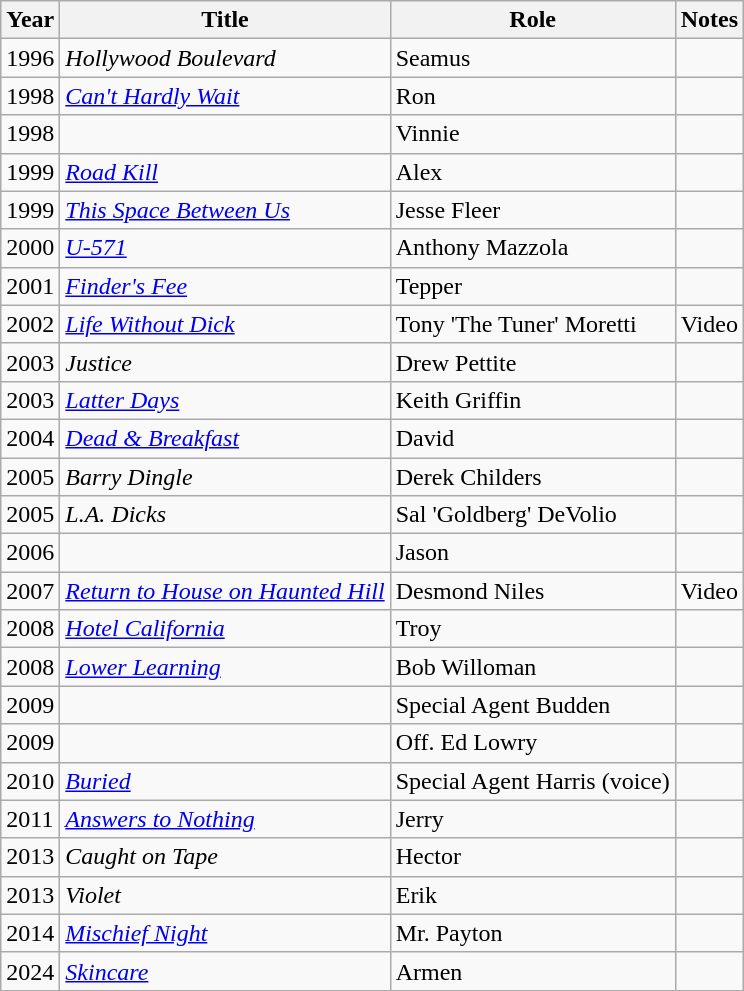<table class="wikitable sortable">
<tr>
<th>Year</th>
<th>Title</th>
<th>Role</th>
<th class="unsortable">Notes</th>
</tr>
<tr>
<td>1996</td>
<td><em>Hollywood Boulevard</em></td>
<td>Seamus</td>
<td></td>
</tr>
<tr>
<td>1998</td>
<td><em><a href='#'>Can't Hardly Wait</a></em></td>
<td>Ron</td>
<td></td>
</tr>
<tr>
<td>1998</td>
<td><em></em></td>
<td>Vinnie</td>
<td></td>
</tr>
<tr>
<td>1999</td>
<td><em><a href='#'>Road Kill</a></em></td>
<td>Alex</td>
<td></td>
</tr>
<tr>
<td>1999</td>
<td><em><a href='#'>This Space Between Us</a></em></td>
<td>Jesse Fleer</td>
<td></td>
</tr>
<tr>
<td>2000</td>
<td><em><a href='#'>U-571</a></em></td>
<td>Anthony Mazzola</td>
<td></td>
</tr>
<tr>
<td>2001</td>
<td><em><a href='#'>Finder's Fee</a></em></td>
<td>Tepper</td>
<td></td>
</tr>
<tr>
<td>2002</td>
<td><em><a href='#'>Life Without Dick</a></em></td>
<td>Tony 'The Tuner' Moretti</td>
<td>Video</td>
</tr>
<tr>
<td>2003</td>
<td><em>Justice</em></td>
<td>Drew Pettite</td>
<td></td>
</tr>
<tr>
<td>2003</td>
<td><em><a href='#'>Latter Days</a></em></td>
<td>Keith Griffin</td>
<td></td>
</tr>
<tr>
<td>2004</td>
<td><em><a href='#'>Dead & Breakfast</a></em></td>
<td>David</td>
<td></td>
</tr>
<tr>
<td>2005</td>
<td><em>Barry Dingle</em></td>
<td>Derek Childers</td>
<td></td>
</tr>
<tr>
<td>2005</td>
<td><em>L.A. Dicks</em></td>
<td>Sal 'Goldberg' DeVolio</td>
<td></td>
</tr>
<tr>
<td>2006</td>
<td><em></em></td>
<td>Jason</td>
<td></td>
</tr>
<tr>
<td>2007</td>
<td><em><a href='#'>Return to House on Haunted Hill</a></em></td>
<td>Desmond Niles</td>
<td>Video</td>
</tr>
<tr>
<td>2008</td>
<td><em><a href='#'>Hotel California</a></em></td>
<td>Troy</td>
<td></td>
</tr>
<tr>
<td>2008</td>
<td><em><a href='#'>Lower Learning</a></em></td>
<td>Bob Willoman</td>
<td></td>
</tr>
<tr>
<td>2009</td>
<td><em></em></td>
<td>Special Agent Budden</td>
<td></td>
</tr>
<tr>
<td>2009</td>
<td><em></em></td>
<td>Off. Ed Lowry</td>
<td></td>
</tr>
<tr>
<td>2010</td>
<td><em><a href='#'>Buried</a></em></td>
<td>Special Agent Harris (voice)</td>
<td></td>
</tr>
<tr>
<td>2011</td>
<td><em><a href='#'>Answers to Nothing</a></em></td>
<td>Jerry</td>
<td></td>
</tr>
<tr>
<td>2013</td>
<td><em>Caught on Tape</em></td>
<td>Hector</td>
<td></td>
</tr>
<tr>
<td>2013</td>
<td><em>Violet</em></td>
<td>Erik</td>
<td></td>
</tr>
<tr>
<td>2014</td>
<td><em><a href='#'>Mischief Night</a></em></td>
<td>Mr. Payton</td>
<td></td>
</tr>
<tr>
<td>2024</td>
<td><em><a href='#'>Skincare</a></em></td>
<td>Armen</td>
<td></td>
</tr>
</table>
